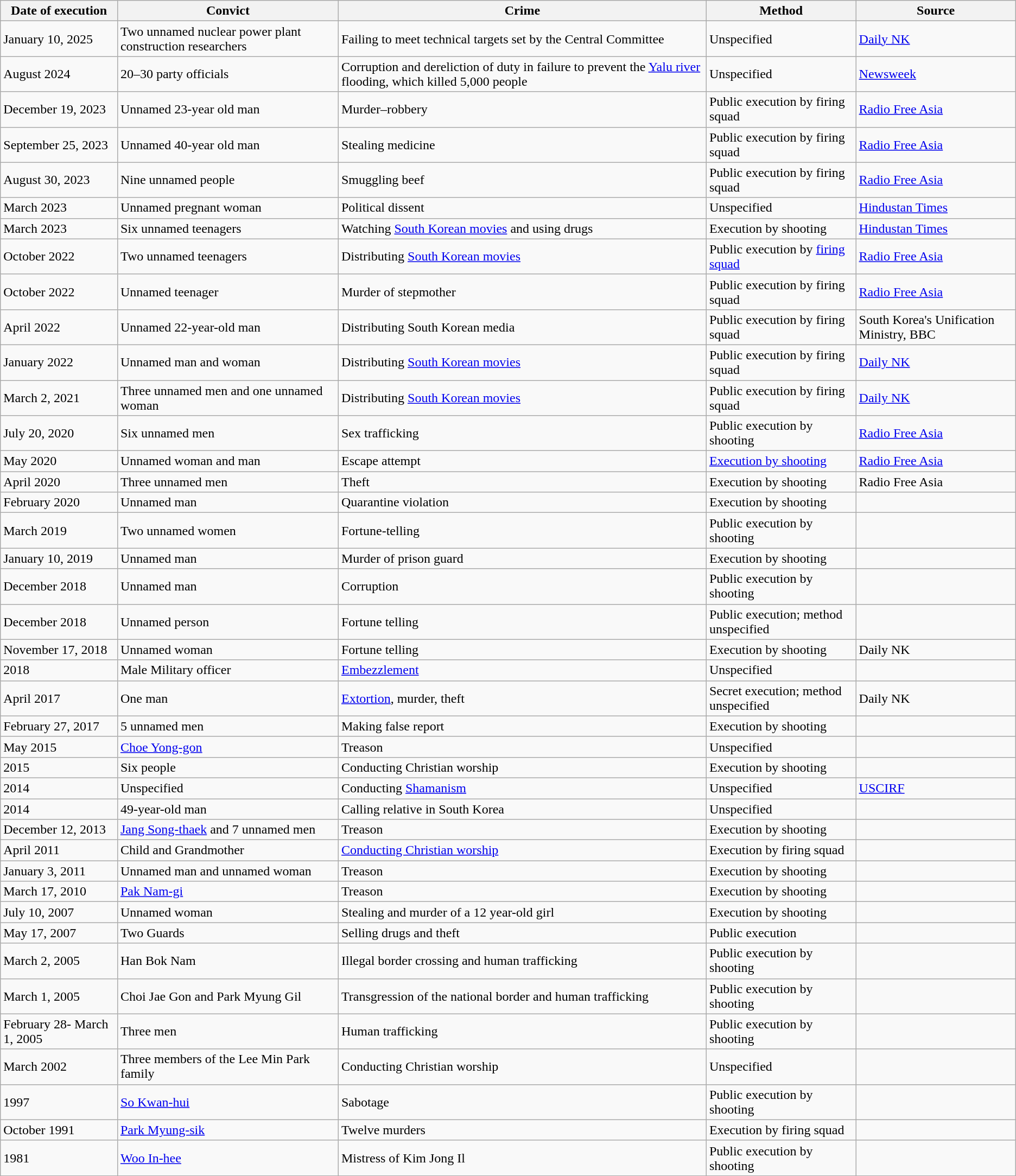<table class="wikitable sortable">
<tr>
<th>Date of execution</th>
<th>Convict</th>
<th>Crime</th>
<th>Method</th>
<th>Source</th>
</tr>
<tr>
<td>January 10, 2025</td>
<td>Two unnamed nuclear power plant construction researchers</td>
<td>Failing to meet technical targets set by the Central Committee</td>
<td>Unspecified</td>
<td><a href='#'>Daily NK</a></td>
</tr>
<tr>
<td data-sort-value="2024-09-03">August 2024</td>
<td>20–30 party officials</td>
<td>Corruption and dereliction of duty in failure to prevent the <a href='#'>Yalu river</a> flooding, which killed 5,000 people</td>
<td>Unspecified</td>
<td><a href='#'>Newsweek</a></td>
</tr>
<tr>
<td data-sort-value="2023-12-19">December 19, 2023</td>
<td>Unnamed 23-year old man</td>
<td>Murder–robbery</td>
<td>Public execution by firing squad</td>
<td><a href='#'>Radio Free Asia</a></td>
</tr>
<tr>
<td data-sort-value="2023-09-25">September 25, 2023</td>
<td>Unnamed 40-year old man</td>
<td>Stealing medicine</td>
<td>Public execution by firing squad</td>
<td><a href='#'>Radio Free Asia</a></td>
</tr>
<tr>
<td data-sort-value="2023-08-30">August 30, 2023</td>
<td>Nine unnamed people</td>
<td>Smuggling beef</td>
<td>Public execution by firing squad</td>
<td><a href='#'>Radio Free Asia</a></td>
</tr>
<tr>
<td data-sort-value="2023-03-01">March 2023</td>
<td>Unnamed pregnant woman</td>
<td>Political dissent</td>
<td>Unspecified</td>
<td><a href='#'>Hindustan Times</a></td>
</tr>
<tr>
<td data-sort-value="2023-03-01">March 2023</td>
<td>Six unnamed teenagers</td>
<td>Watching <a href='#'>South Korean movies</a> and using drugs</td>
<td>Execution by shooting</td>
<td><a href='#'>Hindustan Times</a></td>
</tr>
<tr>
<td data-sort-value="2022-10-01">October 2022</td>
<td>Two unnamed teenagers</td>
<td>Distributing <a href='#'>South Korean movies</a></td>
<td>Public execution by <a href='#'>firing squad</a></td>
<td><a href='#'>Radio Free Asia</a></td>
</tr>
<tr>
<td data-sort-value="2022-10-01">October 2022</td>
<td>Unnamed teenager</td>
<td>Murder of stepmother</td>
<td>Public execution by firing squad</td>
<td><a href='#'>Radio Free Asia</a></td>
</tr>
<tr>
<td data-sort-value="2022-04-01">April 2022</td>
<td>Unnamed 22-year-old man</td>
<td>Distributing South Korean media</td>
<td>Public execution by firing squad</td>
<td>South Korea's Unification Ministry, BBC</td>
</tr>
<tr>
<td data-sort-value="2022-01-01">January 2022</td>
<td>Unnamed man and woman</td>
<td>Distributing <a href='#'>South Korean movies</a></td>
<td>Public execution by firing squad</td>
<td><a href='#'>Daily NK</a></td>
</tr>
<tr>
<td data-sort-value="2021-03-02">March 2, 2021</td>
<td>Three unnamed men and one unnamed woman</td>
<td>Distributing <a href='#'>South Korean movies</a></td>
<td>Public execution by firing squad</td>
<td><a href='#'>Daily NK</a></td>
</tr>
<tr>
<td data-sort-value="2020-07-20">July 20, 2020</td>
<td>Six unnamed men</td>
<td>Sex trafficking</td>
<td>Public execution by shooting</td>
<td><a href='#'>Radio Free Asia</a></td>
</tr>
<tr>
<td data-sort-value="2020-05-01">May 2020</td>
<td>Unnamed woman and man</td>
<td>Escape attempt</td>
<td><a href='#'>Execution by shooting</a></td>
<td><a href='#'>Radio Free Asia</a></td>
</tr>
<tr>
<td data-sort-value="2020-04-01">April 2020</td>
<td>Three unnamed men</td>
<td>Theft</td>
<td>Execution by shooting</td>
<td>Radio Free Asia</td>
</tr>
<tr>
<td data-sort-value="2020-02-01">February 2020</td>
<td>Unnamed man</td>
<td>Quarantine violation</td>
<td>Execution by shooting</td>
<td></td>
</tr>
<tr>
<td data-sort-value="2019-03-01">March 2019</td>
<td>Two unnamed women</td>
<td>Fortune-telling</td>
<td>Public execution by shooting</td>
<td></td>
</tr>
<tr>
<td data-sort-value="2019-01-10">January 10, 2019</td>
<td>Unnamed man</td>
<td>Murder of prison guard</td>
<td>Execution by shooting</td>
<td></td>
</tr>
<tr>
<td data-sort-value="2018-12-01">December 2018</td>
<td>Unnamed man</td>
<td>Corruption</td>
<td>Public execution by shooting</td>
<td></td>
</tr>
<tr>
<td data-sort-value="2018-12-01">December 2018</td>
<td>Unnamed person</td>
<td>Fortune telling</td>
<td>Public execution; method unspecified</td>
<td></td>
</tr>
<tr>
<td data-sort-value="2018-11-17">November 17, 2018</td>
<td>Unnamed woman</td>
<td>Fortune telling</td>
<td>Execution by shooting</td>
<td>Daily NK</td>
</tr>
<tr>
<td data-sort-value="2018-01-01">2018</td>
<td>Male Military officer</td>
<td><a href='#'>Embezzlement</a></td>
<td>Unspecified</td>
<td></td>
</tr>
<tr>
<td data-sort-value="2017-04-01">April 2017</td>
<td>One man</td>
<td><a href='#'>Extortion</a>, murder, theft</td>
<td>Secret execution; method unspecified</td>
<td>Daily NK</td>
</tr>
<tr>
<td data-sort-value="2017-02-27">February 27, 2017</td>
<td>5 unnamed men</td>
<td>Making false report</td>
<td>Execution by shooting</td>
<td></td>
</tr>
<tr>
<td data-sort-value="2015-05-01">May 2015</td>
<td><a href='#'>Choe Yong-gon</a></td>
<td>Treason</td>
<td>Unspecified</td>
<td></td>
</tr>
<tr>
<td data-sort-value="2015-01-01">2015</td>
<td>Six people</td>
<td>Conducting Christian worship</td>
<td>Execution by shooting</td>
<td></td>
</tr>
<tr>
<td data-sort-value="2014-01-01">2014</td>
<td>Unspecified</td>
<td>Conducting <a href='#'>Shamanism</a></td>
<td>Unspecified</td>
<td><a href='#'>USCIRF</a></td>
</tr>
<tr>
<td data-sort-value="2014-01-01">2014</td>
<td>49-year-old man</td>
<td>Calling relative in South Korea</td>
<td>Unspecified</td>
<td></td>
</tr>
<tr>
<td data-sort-value="2013-12-12">December 12, 2013</td>
<td><a href='#'>Jang Song-thaek</a> and 7 unnamed men</td>
<td>Treason</td>
<td>Execution by shooting</td>
<td></td>
</tr>
<tr>
<td data-sort-value="2011-04-01">April 2011</td>
<td>Child and Grandmother</td>
<td><a href='#'>Conducting Christian worship</a></td>
<td>Execution by firing squad</td>
<td></td>
</tr>
<tr>
<td data-sort-value="2011-01-03">January 3, 2011</td>
<td>Unnamed man and unnamed woman</td>
<td>Treason</td>
<td>Execution by shooting</td>
<td></td>
</tr>
<tr>
<td data-sort-value="2010-03-17">March 17, 2010</td>
<td><a href='#'>Pak Nam-gi</a></td>
<td>Treason</td>
<td>Execution by shooting</td>
<td></td>
</tr>
<tr>
<td data-sort-value="2007-07-10">July 10, 2007</td>
<td>Unnamed woman</td>
<td>Stealing and murder of a 12 year-old girl</td>
<td>Execution by shooting</td>
<td></td>
</tr>
<tr>
<td data-sort-value="2007-05-17">May 17, 2007</td>
<td>Two Guards</td>
<td>Selling drugs and theft</td>
<td>Public execution</td>
<td></td>
</tr>
<tr>
<td data-sort-value="2005-03-02">March 2, 2005</td>
<td>Han Bok Nam</td>
<td>Illegal border crossing and human trafficking</td>
<td>Public execution by shooting</td>
<td></td>
</tr>
<tr>
<td data-sort-value="2005-03-01">March 1, 2005</td>
<td>Choi Jae Gon and Park Myung Gil</td>
<td>Transgression of the national border and human trafficking</td>
<td>Public execution by shooting</td>
<td></td>
</tr>
<tr>
<td data-sort-value="2005-02-28">February 28- March 1, 2005</td>
<td>Three men</td>
<td>Human trafficking</td>
<td>Public execution by shooting</td>
<td></td>
</tr>
<tr>
<td data-sort-value="2002-03-01">March 2002</td>
<td>Three members of the Lee Min Park family</td>
<td>Conducting Christian worship</td>
<td>Unspecified</td>
<td></td>
</tr>
<tr>
<td data-sort-value="1997-01-01">1997</td>
<td><a href='#'>So Kwan-hui</a></td>
<td>Sabotage</td>
<td>Public execution by shooting</td>
<td></td>
</tr>
<tr>
<td data-sort-value="1991-10-01">October 1991</td>
<td><a href='#'>Park Myung-sik</a></td>
<td>Twelve murders</td>
<td>Execution by firing squad</td>
<td></td>
</tr>
<tr>
<td data-sort-value="1981-01-01">1981</td>
<td><a href='#'>Woo In-hee</a></td>
<td>Mistress of Kim Jong Il</td>
<td>Public execution by shooting</td>
<td></td>
</tr>
<tr>
</tr>
</table>
